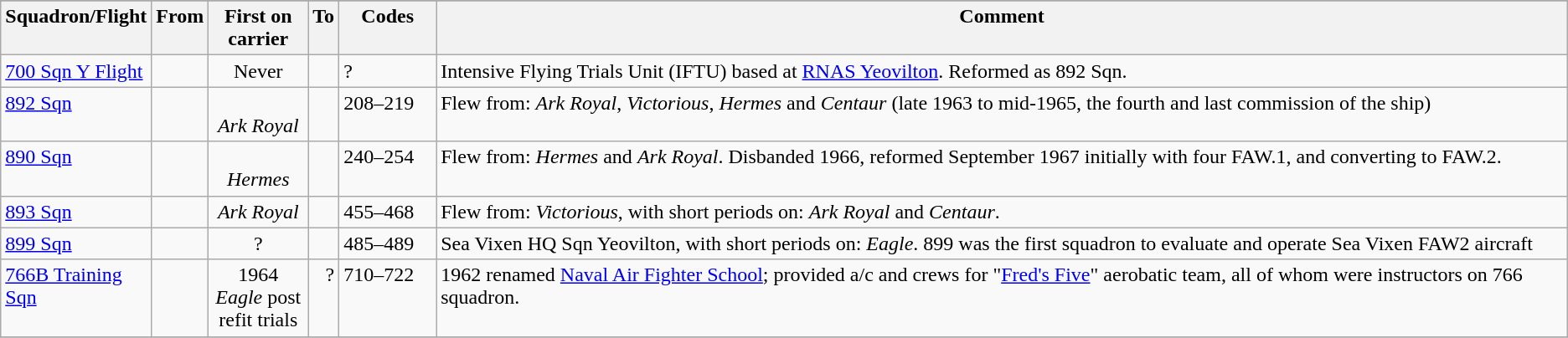<table class="wikitable sortable">
<tr>
</tr>
<tr style="vertical-align:top;">
<th width=80>Squadron/Flight</th>
<th width= 8>From</th>
<th width=72>First on carrier</th>
<th width= 8>To</th>
<th width=70>Codes</th>
<th>Comment</th>
</tr>
<tr style="vertical-align:top;">
<td><a href='#'>700 Sqn Y Flight</a></td>
<td style="text-align:right;"></td>
<td style="text-align:center;">Never</td>
<td style="text-align:right;"></td>
<td>?</td>
<td>Intensive Flying Trials Unit (IFTU) based at <a href='#'>RNAS Yeovilton</a>. Reformed as 892 Sqn.</td>
</tr>
<tr style="vertical-align:top;">
<td><a href='#'>892 Sqn</a></td>
<td style="text-align:right;"></td>
<td style="text-align:center;"> <br><em>Ark Royal</em></td>
<td style="text-align:right;"></td>
<td>208–219</td>
<td>Flew from: <em>Ark Royal</em>, <em>Victorious</em>, <em>Hermes</em> and <em>Centaur</em> (late 1963 to mid-1965, the fourth and last commission of the ship)</td>
</tr>
<tr style="vertical-align:top;">
<td><a href='#'>890 Sqn</a></td>
<td style="text-align:right;"></td>
<td style="text-align:center;"> <br><em>Hermes</em></td>
<td style="text-align:right;"></td>
<td>240–254</td>
<td>Flew from: <em>Hermes</em> and <em>Ark Royal</em>. Disbanded 1966, reformed September 1967 initially with four FAW.1, and converting to FAW.2.</td>
</tr>
<tr style="vertical-align:top;">
<td><a href='#'>893 Sqn</a></td>
<td style="text-align:right;"></td>
<td style="text-align:center;"><em>Ark Royal</em></td>
<td style="text-align:right;"></td>
<td>455–468</td>
<td>Flew from: <em>Victorious</em>, with short periods on: <em>Ark Royal</em> and <em>Centaur</em>.</td>
</tr>
<tr style="vertical-align:top;">
<td><a href='#'>899 Sqn</a></td>
<td style="text-align:right;"></td>
<td style="text-align:center;">?</td>
<td style="text-align:right;"></td>
<td>485–489</td>
<td>Sea Vixen HQ Sqn Yeovilton, with short periods on: <em>Eagle</em>. 899 was the first squadron to evaluate and operate Sea Vixen FAW2 aircraft</td>
</tr>
<tr style="vertical-align:top;">
<td><a href='#'>766B Training Sqn</a></td>
<td style="text-align:right;"></td>
<td style="text-align:center;">1964 <em>Eagle</em> post refit trials</td>
<td style="text-align:right;">?</td>
<td>710–722</td>
<td>1962 renamed <a href='#'>Naval Air Fighter School</a>; provided a/c and crews for "<a href='#'>Fred's Five</a>" aerobatic team, all of whom were instructors on 766 squadron.</td>
</tr>
<tr>
</tr>
</table>
